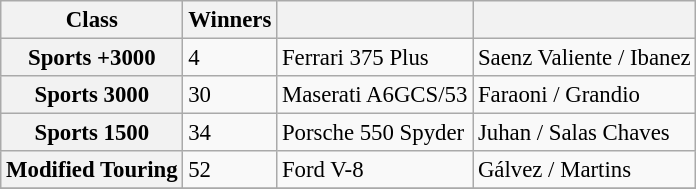<table class="wikitable" style="font-size: 95%">
<tr>
<th>Class</th>
<th>Winners</th>
<th></th>
<th></th>
</tr>
<tr>
<th>Sports +3000</th>
<td>4</td>
<td>Ferrari 375 Plus</td>
<td>Saenz Valiente / Ibanez</td>
</tr>
<tr>
<th>Sports 3000</th>
<td>30</td>
<td>Maserati A6GCS/53</td>
<td>Faraoni / Grandio</td>
</tr>
<tr>
<th>Sports 1500</th>
<td>34</td>
<td>Porsche 550 Spyder</td>
<td>Juhan / Salas Chaves</td>
</tr>
<tr>
<th>Modified Touring</th>
<td>52</td>
<td>Ford V-8</td>
<td>Gálvez / Martins</td>
</tr>
<tr>
</tr>
</table>
